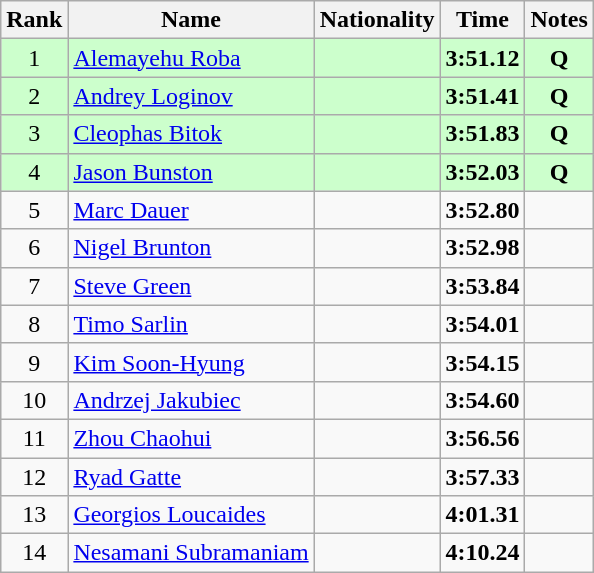<table class="wikitable sortable" style="text-align:center">
<tr>
<th>Rank</th>
<th>Name</th>
<th>Nationality</th>
<th>Time</th>
<th>Notes</th>
</tr>
<tr bgcolor=ccffcc>
<td>1</td>
<td align=left><a href='#'>Alemayehu Roba</a></td>
<td align=left></td>
<td><strong>3:51.12</strong></td>
<td><strong>Q</strong></td>
</tr>
<tr bgcolor=ccffcc>
<td>2</td>
<td align=left><a href='#'>Andrey Loginov</a></td>
<td align=left></td>
<td><strong>3:51.41</strong></td>
<td><strong>Q</strong></td>
</tr>
<tr bgcolor=ccffcc>
<td>3</td>
<td align=left><a href='#'>Cleophas Bitok</a></td>
<td align=left></td>
<td><strong>3:51.83</strong></td>
<td><strong>Q</strong></td>
</tr>
<tr bgcolor=ccffcc>
<td>4</td>
<td align=left><a href='#'>Jason Bunston</a></td>
<td align=left></td>
<td><strong>3:52.03</strong></td>
<td><strong>Q</strong></td>
</tr>
<tr>
<td>5</td>
<td align=left><a href='#'>Marc Dauer</a></td>
<td align=left></td>
<td><strong>3:52.80</strong></td>
<td></td>
</tr>
<tr>
<td>6</td>
<td align=left><a href='#'>Nigel Brunton</a></td>
<td align=left></td>
<td><strong>3:52.98</strong></td>
<td></td>
</tr>
<tr>
<td>7</td>
<td align=left><a href='#'>Steve Green</a></td>
<td align=left></td>
<td><strong>3:53.84</strong></td>
<td></td>
</tr>
<tr>
<td>8</td>
<td align=left><a href='#'>Timo Sarlin</a></td>
<td align=left></td>
<td><strong>3:54.01</strong></td>
<td></td>
</tr>
<tr>
<td>9</td>
<td align=left><a href='#'>Kim Soon-Hyung</a></td>
<td align=left></td>
<td><strong>3:54.15</strong></td>
<td></td>
</tr>
<tr>
<td>10</td>
<td align=left><a href='#'>Andrzej Jakubiec</a></td>
<td align=left></td>
<td><strong>3:54.60</strong></td>
<td></td>
</tr>
<tr>
<td>11</td>
<td align=left><a href='#'>Zhou Chaohui</a></td>
<td align=left></td>
<td><strong>3:56.56</strong></td>
<td></td>
</tr>
<tr>
<td>12</td>
<td align=left><a href='#'>Ryad Gatte</a></td>
<td align=left></td>
<td><strong>3:57.33</strong></td>
<td></td>
</tr>
<tr>
<td>13</td>
<td align=left><a href='#'>Georgios Loucaides</a></td>
<td align=left></td>
<td><strong>4:01.31</strong></td>
<td></td>
</tr>
<tr>
<td>14</td>
<td align=left><a href='#'>Nesamani Subramaniam</a></td>
<td align=left></td>
<td><strong>4:10.24</strong></td>
<td></td>
</tr>
</table>
